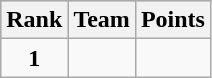<table class="wikitable">
<tr style="background:silver"!>
<th>Rank</th>
<th>Team</th>
<th>Points</th>
</tr>
<tr align="center">
<td><strong>1</strong></td>
<td></td>
<td></td>
</tr>
</table>
